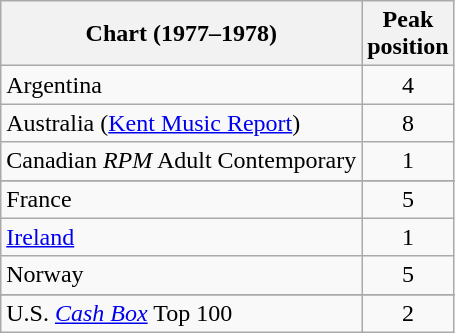<table class="wikitable sortable">
<tr>
<th>Chart (1977–1978)</th>
<th>Peak<br>position</th>
</tr>
<tr>
<td>Argentina</td>
<td style="text-align:center;">4</td>
</tr>
<tr>
<td>Australia (<a href='#'>Kent Music Report</a>)</td>
<td style="text-align:center;">8</td>
</tr>
<tr>
<td>Canadian <em>RPM</em> Adult Contemporary</td>
<td style="text-align:center;">1</td>
</tr>
<tr>
</tr>
<tr>
<td>France</td>
<td style="text-align:center;">5</td>
</tr>
<tr>
<td><a href='#'>Ireland</a></td>
<td style="text-align:center;">1</td>
</tr>
<tr>
<td>Norway</td>
<td style="text-align:center;">5</td>
</tr>
<tr>
</tr>
<tr>
</tr>
<tr>
</tr>
<tr>
<td>U.S. <em><a href='#'>Cash Box</a></em> Top 100</td>
<td style="text-align:center;">2</td>
</tr>
</table>
